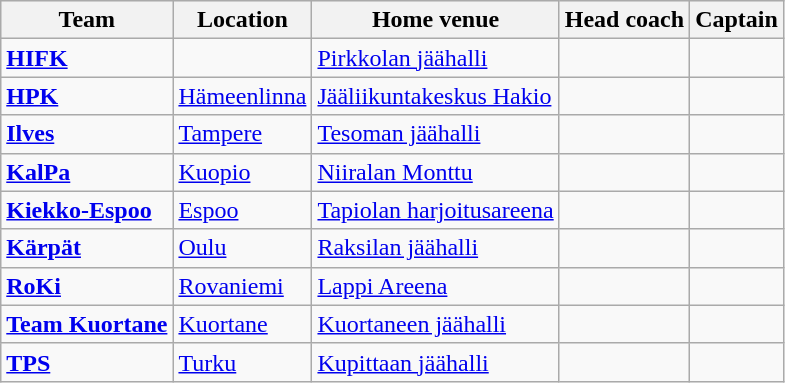<table class="wikitable sortable" width="">
<tr style="background:#efefef;">
<th>Team</th>
<th>Location</th>
<th>Home venue</th>
<th>Head coach</th>
<th>Captain</th>
</tr>
<tr>
<td><strong><a href='#'>HIFK</a></strong></td>
<td></td>
<td><a href='#'>Pirkkolan jäähalli</a></td>
<td></td>
<td></td>
</tr>
<tr>
<td><strong><a href='#'>HPK</a></strong></td>
<td> <a href='#'>Hämeenlinna</a></td>
<td><a href='#'>Jääliikuntakeskus Hakio</a></td>
<td></td>
<td></td>
</tr>
<tr>
<td><strong><a href='#'>Ilves</a></strong></td>
<td> <a href='#'>Tampere</a></td>
<td><a href='#'>Tesoman jäähalli</a></td>
<td></td>
<td></td>
</tr>
<tr>
<td><strong><a href='#'>KalPa</a></strong></td>
<td> <a href='#'>Kuopio</a></td>
<td><a href='#'>Niiralan Monttu</a></td>
<td></td>
<td></td>
</tr>
<tr>
<td><strong><a href='#'>Kiekko-Espoo</a></strong></td>
<td> <a href='#'>Espoo</a></td>
<td><a href='#'>Tapiolan harjoitusareena</a></td>
<td></td>
<td></td>
</tr>
<tr>
<td><strong><a href='#'>Kärpät</a></strong></td>
<td> <a href='#'>Oulu</a></td>
<td><a href='#'>Raksilan jäähalli</a></td>
<td></td>
<td></td>
</tr>
<tr>
<td><strong><a href='#'>RoKi</a></strong></td>
<td> <a href='#'>Rovaniemi</a></td>
<td><a href='#'>Lappi Areena</a></td>
<td></td>
<td></td>
</tr>
<tr>
<td><strong><a href='#'>Team Kuortane</a></strong></td>
<td> <a href='#'>Kuortane</a></td>
<td><a href='#'>Kuortaneen jäähalli</a></td>
<td></td>
<td></td>
</tr>
<tr>
<td><strong><a href='#'>TPS</a></strong></td>
<td> <a href='#'>Turku</a></td>
<td><a href='#'>Kupittaan jäähalli</a></td>
<td></td>
<td></td>
</tr>
</table>
